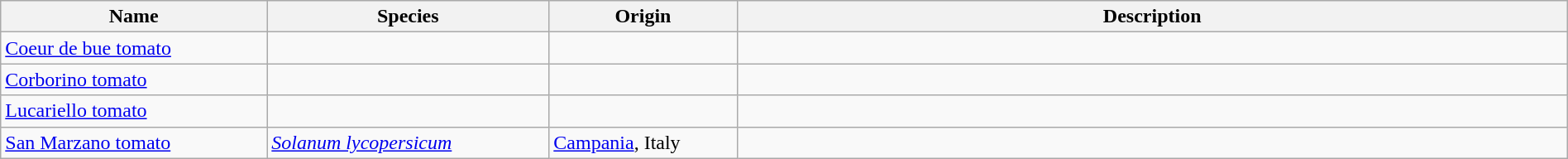<table class="wikitable sortable" style="width:100%; height:auto;">
<tr>
<th style="width:17%;">Name</th>
<th style="width:18%;">Species</th>
<th style="width:12%;">Origin</th>
<th style="width:53%;" class="unsortable">Description</th>
</tr>
<tr>
<td><a href='#'>Coeur de bue tomato</a></td>
<td></td>
<td></td>
<td></td>
</tr>
<tr>
<td><a href='#'>Corborino tomato</a></td>
<td></td>
<td></td>
<td></td>
</tr>
<tr>
<td><a href='#'>Lucariello tomato</a></td>
<td></td>
<td></td>
<td></td>
</tr>
<tr>
<td><a href='#'>San Marzano tomato</a></td>
<td><em><a href='#'>Solanum lycopersicum</a></em></td>
<td><a href='#'>Campania</a>, Italy</td>
<td></td>
</tr>
</table>
